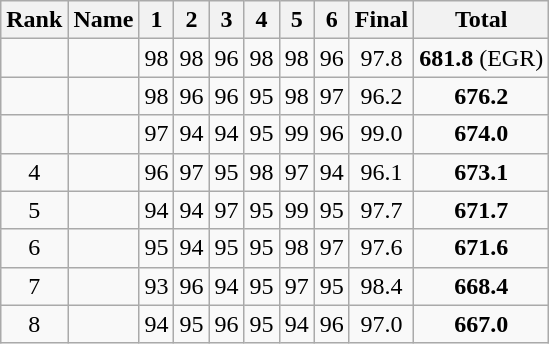<table class="wikitable sortable" style="text-align:center;">
<tr>
<th>Rank</th>
<th>Name</th>
<th>1</th>
<th>2</th>
<th>3</th>
<th>4</th>
<th>5</th>
<th>6</th>
<th>Final</th>
<th>Total</th>
</tr>
<tr>
<td></td>
<td align=left></td>
<td>98</td>
<td>98</td>
<td>96</td>
<td>98</td>
<td>98</td>
<td>96</td>
<td>97.8</td>
<td><strong>681.8</strong> (EGR)</td>
</tr>
<tr>
<td></td>
<td align=left></td>
<td>98</td>
<td>96</td>
<td>96</td>
<td>95</td>
<td>98</td>
<td>97</td>
<td>96.2</td>
<td><strong>676.2</strong></td>
</tr>
<tr>
<td></td>
<td align=left></td>
<td>97</td>
<td>94</td>
<td>94</td>
<td>95</td>
<td>99</td>
<td>96</td>
<td>99.0</td>
<td><strong>674.0</strong></td>
</tr>
<tr>
<td>4</td>
<td align=left></td>
<td>96</td>
<td>97</td>
<td>95</td>
<td>98</td>
<td>97</td>
<td>94</td>
<td>96.1</td>
<td><strong>673.1</strong></td>
</tr>
<tr>
<td>5</td>
<td align=left></td>
<td>94</td>
<td>94</td>
<td>97</td>
<td>95</td>
<td>99</td>
<td>95</td>
<td>97.7</td>
<td><strong>671.7</strong></td>
</tr>
<tr>
<td>6</td>
<td align=left></td>
<td>95</td>
<td>94</td>
<td>95</td>
<td>95</td>
<td>98</td>
<td>97</td>
<td>97.6</td>
<td><strong>671.6</strong></td>
</tr>
<tr>
<td>7</td>
<td align=left></td>
<td>93</td>
<td>96</td>
<td>94</td>
<td>95</td>
<td>97</td>
<td>95</td>
<td>98.4</td>
<td><strong>668.4</strong></td>
</tr>
<tr>
<td>8</td>
<td align=left></td>
<td>94</td>
<td>95</td>
<td>96</td>
<td>95</td>
<td>94</td>
<td>96</td>
<td>97.0</td>
<td><strong>667.0</strong></td>
</tr>
</table>
